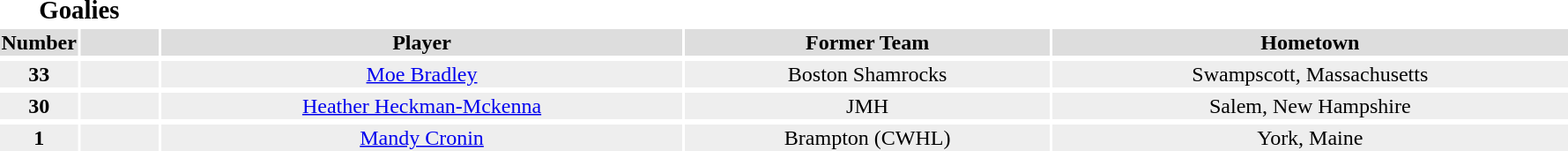<table>
<tr>
<th colspan=2><big>Goalies</big></th>
</tr>
<tr bgcolor="#dddddd">
<th width=5%>Number</th>
<th width=5%></th>
<th !width=10%>Player</th>
<th !width=10%>Former Team</th>
<th !width=10%>Hometown</th>
</tr>
<tr>
</tr>
<tr bgcolor="#eeeeee">
<td align=center><strong>33</strong></td>
<td align=center></td>
<td align=center><a href='#'>Moe Bradley</a></td>
<td align=center>Boston Shamrocks</td>
<td align=center>Swampscott, Massachusetts</td>
</tr>
<tr>
</tr>
<tr bgcolor="#eeeeee">
<td align=center><strong>30</strong></td>
<td align=center></td>
<td align=center><a href='#'>Heather Heckman-Mckenna</a></td>
<td align=center>JMH</td>
<td align=center>Salem, New Hampshire</td>
</tr>
<tr>
</tr>
<tr bgcolor="#eeeeee">
<td align=center><strong>1</strong></td>
<td align=center></td>
<td align=center><a href='#'>Mandy Cronin</a></td>
<td align=center>Brampton (CWHL)</td>
<td align=center>York, Maine</td>
</tr>
<tr>
</tr>
</table>
